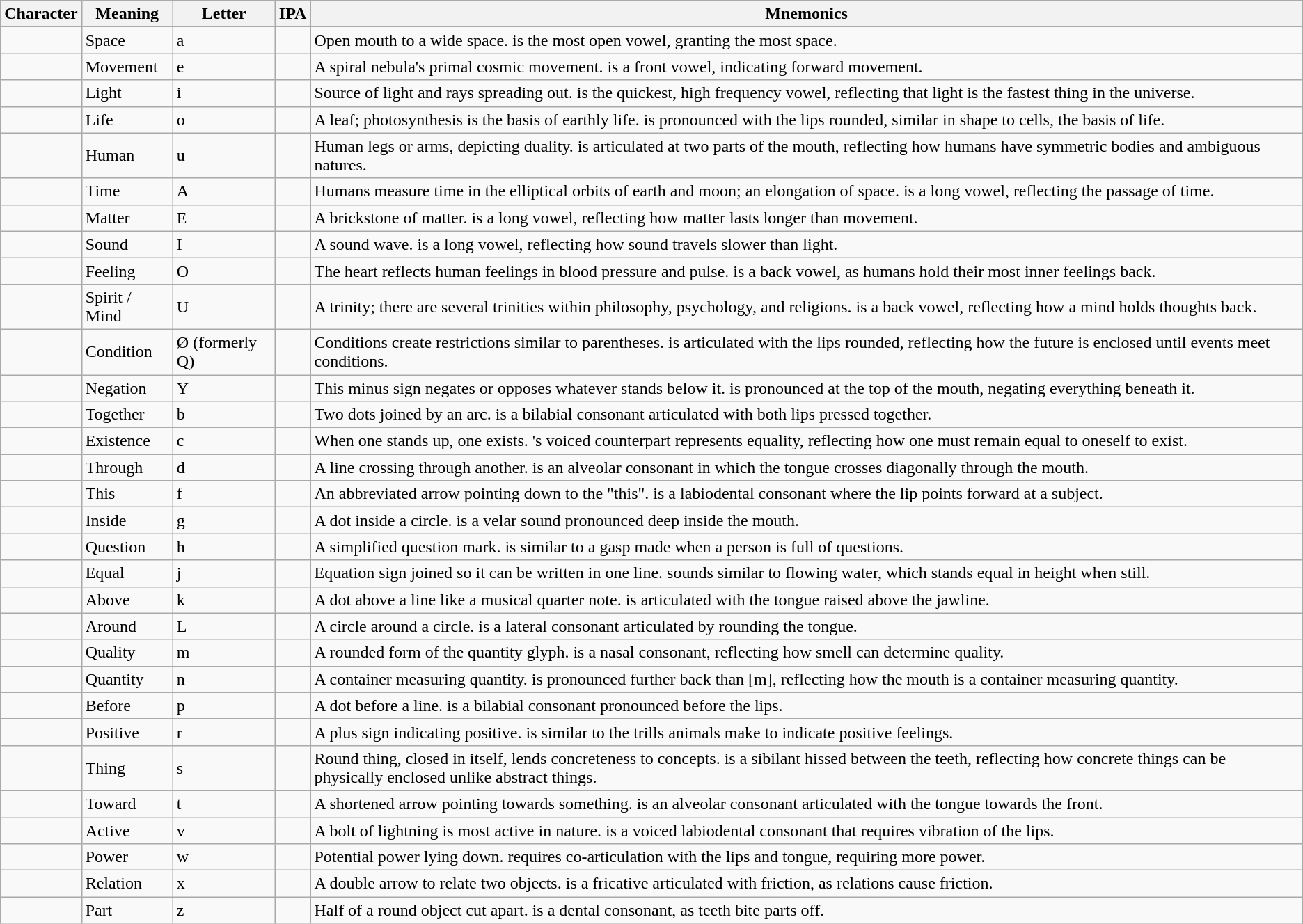<table class="wikitable">
<tr>
<th>Character</th>
<th>Meaning</th>
<th>Letter</th>
<th>IPA</th>
<th>Mnemonics</th>
</tr>
<tr>
<td></td>
<td>Space</td>
<td>a</td>
<td></td>
<td>Open mouth to a wide space.  is the most open vowel, granting the most space.</td>
</tr>
<tr>
<td></td>
<td>Movement</td>
<td>e</td>
<td></td>
<td>A spiral nebula's primal cosmic movement.  is a front vowel, indicating forward movement.</td>
</tr>
<tr>
<td></td>
<td>Light</td>
<td>i</td>
<td></td>
<td>Source of light and rays spreading out.  is the quickest, high frequency vowel, reflecting that light is the fastest thing in the universe.</td>
</tr>
<tr>
<td></td>
<td>Life</td>
<td>o</td>
<td></td>
<td>A leaf; photosynthesis is the basis of earthly life.  is pronounced with the lips rounded, similar in shape to cells, the basis of life.</td>
</tr>
<tr>
<td></td>
<td>Human</td>
<td>u</td>
<td></td>
<td>Human legs or arms, depicting duality.  is articulated at two parts of the mouth, reflecting how humans have symmetric bodies and ambiguous natures.</td>
</tr>
<tr>
<td></td>
<td>Time</td>
<td>A</td>
<td></td>
<td>Humans measure time in the elliptical orbits of earth and moon; an elongation of space.  is a long vowel, reflecting the passage of time.</td>
</tr>
<tr>
<td></td>
<td>Matter</td>
<td>E</td>
<td></td>
<td>A brickstone of matter.  is a long vowel, reflecting how matter lasts longer than movement.</td>
</tr>
<tr>
<td></td>
<td>Sound</td>
<td>I</td>
<td></td>
<td>A sound wave.  is a long vowel, reflecting how sound travels slower than light.</td>
</tr>
<tr>
<td></td>
<td>Feeling</td>
<td>O</td>
<td></td>
<td>The heart reflects human feelings in blood pressure and pulse.  is a back vowel, as humans hold their most inner feelings back.</td>
</tr>
<tr>
<td></td>
<td>Spirit / Mind</td>
<td>U</td>
<td></td>
<td>A trinity; there are several trinities within philosophy, psychology, and religions.  is a back vowel, reflecting how a mind holds thoughts back.</td>
</tr>
<tr>
<td></td>
<td>Condition</td>
<td>Ø (formerly Q)</td>
<td></td>
<td>Conditions create restrictions similar to parentheses.  is articulated with the lips rounded, reflecting how the future is enclosed until events meet conditions.</td>
</tr>
<tr>
<td></td>
<td>Negation</td>
<td>Y</td>
<td></td>
<td>This minus sign negates or opposes whatever stands below it.  is pronounced at the top of the mouth, negating everything beneath it.</td>
</tr>
<tr>
<td></td>
<td>Together</td>
<td>b</td>
<td></td>
<td>Two dots joined by an arc.  is a bilabial consonant articulated with both lips pressed together.</td>
</tr>
<tr>
<td></td>
<td>Existence</td>
<td>c</td>
<td></td>
<td>When one stands up, one exists. 's voiced counterpart  represents equality, reflecting how one must remain equal to oneself to exist.</td>
</tr>
<tr>
<td></td>
<td>Through</td>
<td>d</td>
<td></td>
<td>A line crossing through another.  is an alveolar consonant in which the tongue crosses diagonally through the mouth.</td>
</tr>
<tr>
<td></td>
<td>This</td>
<td>f</td>
<td></td>
<td>An abbreviated arrow pointing down to the "this".  is a labiodental consonant where the lip points forward at a subject.</td>
</tr>
<tr>
<td></td>
<td>Inside</td>
<td>g</td>
<td></td>
<td>A dot inside a circle.  is a velar sound pronounced deep inside the mouth.</td>
</tr>
<tr>
<td></td>
<td>Question</td>
<td>h</td>
<td></td>
<td>A simplified question mark.  is similar to a gasp made when a person is full of questions.</td>
</tr>
<tr>
<td></td>
<td>Equal</td>
<td>j</td>
<td></td>
<td>Equation sign joined so it can be written in one line.  sounds similar to flowing water, which stands equal in height when still.</td>
</tr>
<tr>
<td></td>
<td>Above</td>
<td>k</td>
<td></td>
<td>A dot above a line like a musical quarter note.  is articulated with the tongue raised above the jawline.</td>
</tr>
<tr>
<td></td>
<td>Around</td>
<td>L</td>
<td></td>
<td>A circle around a circle.  is a lateral consonant articulated by rounding the tongue.</td>
</tr>
<tr>
<td></td>
<td>Quality</td>
<td>m</td>
<td></td>
<td>A rounded form of the quantity glyph.  is a nasal consonant, reflecting how smell can determine quality.</td>
</tr>
<tr>
<td></td>
<td>Quantity</td>
<td>n</td>
<td></td>
<td>A container measuring quantity.  is pronounced further back than [m], reflecting how the mouth is a container measuring quantity.</td>
</tr>
<tr>
<td></td>
<td>Before</td>
<td>p</td>
<td></td>
<td>A dot before a line.  is a bilabial consonant pronounced before the lips.</td>
</tr>
<tr>
<td></td>
<td>Positive</td>
<td>r</td>
<td></td>
<td>A plus sign indicating positive.  is similar to the trills animals make to indicate positive feelings.</td>
</tr>
<tr>
<td></td>
<td>Thing</td>
<td>s</td>
<td></td>
<td>Round thing, closed in itself, lends concreteness to concepts.  is a sibilant hissed between the teeth, reflecting how concrete things can be physically enclosed unlike abstract things.</td>
</tr>
<tr>
<td></td>
<td>Toward</td>
<td>t</td>
<td></td>
<td>A shortened arrow pointing towards something.  is an alveolar consonant articulated with the tongue towards the front.</td>
</tr>
<tr>
<td></td>
<td>Active</td>
<td>v</td>
<td></td>
<td>A bolt of lightning is most active in nature.  is a voiced labiodental consonant that requires vibration of the lips.</td>
</tr>
<tr>
<td></td>
<td>Power</td>
<td>w</td>
<td></td>
<td>Potential power lying down.  requires co-articulation with the lips and tongue, requiring more power.</td>
</tr>
<tr>
<td></td>
<td>Relation</td>
<td>x</td>
<td></td>
<td>A double arrow to relate two objects.  is a fricative articulated with friction, as relations cause friction.</td>
</tr>
<tr>
<td></td>
<td>Part</td>
<td>z</td>
<td></td>
<td>Half of a round object cut apart.  is a dental consonant, as teeth bite parts off.</td>
</tr>
</table>
